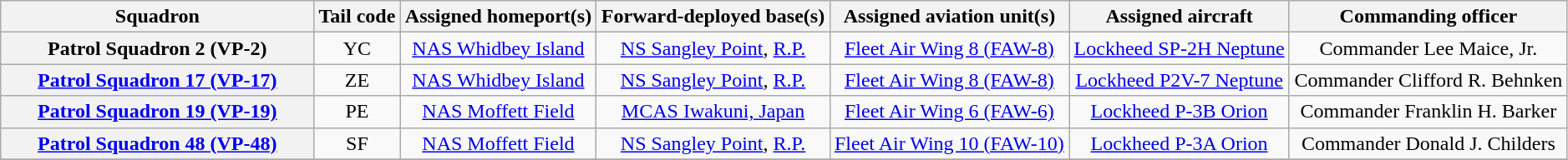<table class="wikitable"  style="text-align:center; width:99%;">
<tr>
<th style="width:20%;">Squadron</th>
<th style="text-align:center;">Tail code</th>
<th style="text-align:center;">Assigned homeport(s)</th>
<th style="text-align:center;">Forward-deployed base(s)</th>
<th style="text-align:center;">Assigned aviation unit(s)</th>
<th style="text-align:center;">Assigned aircraft</th>
<th style="text-align:center;">Commanding officer</th>
</tr>
<tr>
<th>Patrol Squadron 2 (VP-2)</th>
<td>YC</td>
<td><a href='#'>NAS Whidbey Island</a></td>
<td><a href='#'>NS Sangley Point</a>, <a href='#'>R.P.</a></td>
<td><a href='#'>Fleet Air Wing 8 (FAW-8)</a></td>
<td><a href='#'>Lockheed SP-2H Neptune</a></td>
<td>Commander Lee Maice, Jr.</td>
</tr>
<tr>
<th><a href='#'>Patrol Squadron 17 (VP-17)</a></th>
<td>ZE</td>
<td><a href='#'>NAS Whidbey Island</a></td>
<td><a href='#'>NS Sangley Point</a>, <a href='#'>R.P.</a></td>
<td><a href='#'>Fleet Air Wing 8 (FAW-8)</a></td>
<td><a href='#'>Lockheed P2V-7 Neptune</a></td>
<td>Commander Clifford R. Behnken</td>
</tr>
<tr>
<th><a href='#'>Patrol Squadron 19 (VP-19)</a></th>
<td>PE</td>
<td><a href='#'>NAS Moffett Field</a></td>
<td><a href='#'>MCAS Iwakuni, Japan</a></td>
<td><a href='#'>Fleet Air Wing 6 (FAW-6)</a></td>
<td><a href='#'>Lockheed P-3B Orion</a></td>
<td>Commander Franklin H. Barker</td>
</tr>
<tr>
<th><a href='#'>Patrol Squadron 48 (VP-48)</a></th>
<td>SF</td>
<td><a href='#'>NAS Moffett Field</a></td>
<td><a href='#'>NS Sangley Point</a>, <a href='#'>R.P.</a></td>
<td><a href='#'>Fleet Air Wing 10 (FAW-10)</a></td>
<td><a href='#'>Lockheed P-3A Orion</a></td>
<td>Commander Donald J. Childers</td>
</tr>
<tr>
</tr>
</table>
